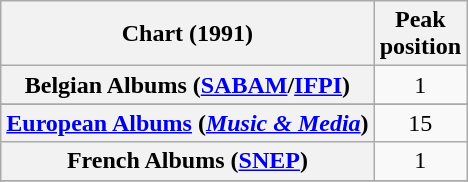<table class="wikitable sortable plainrowheaders" style="text-align:center">
<tr>
<th scope="col">Chart (1991)</th>
<th scope="col">Peak<br>position</th>
</tr>
<tr>
<th scope="row">Belgian Albums (<a href='#'>SABAM</a>/<a href='#'>IFPI</a>)</th>
<td>1</td>
</tr>
<tr>
</tr>
<tr>
<th scope="row"><a href='#'>European Albums</a> (<em><a href='#'>Music & Media</a></em>)</th>
<td>15</td>
</tr>
<tr>
<th scope="row">French Albums (<a href='#'>SNEP</a>)</th>
<td>1</td>
</tr>
<tr>
</tr>
<tr>
</tr>
<tr>
</tr>
</table>
